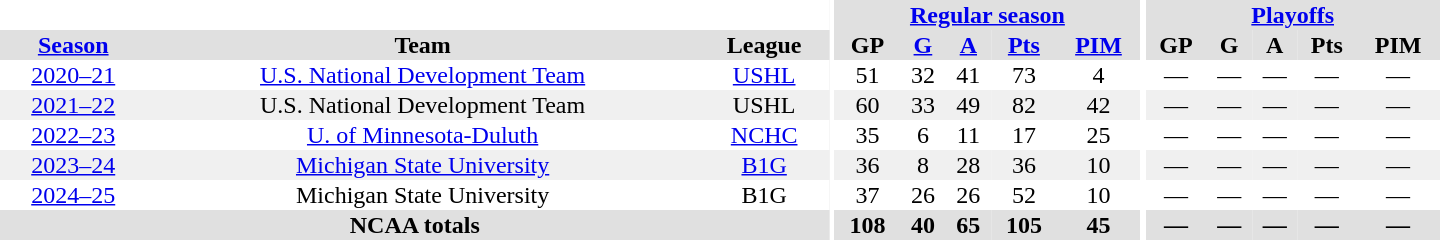<table border="0" cellpadding="1" cellspacing="0" style="text-align:center; width:60em">
<tr bgcolor="#e0e0e0">
<th colspan="3" bgcolor="#ffffff"></th>
<th rowspan="100" bgcolor="#ffffff"></th>
<th colspan="5"><a href='#'>Regular season</a></th>
<th rowspan="100" bgcolor="#ffffff"></th>
<th colspan="5"><a href='#'>Playoffs</a></th>
</tr>
<tr bgcolor="#e0e0e0">
<th><a href='#'>Season</a></th>
<th>Team</th>
<th>League</th>
<th>GP</th>
<th><a href='#'>G</a></th>
<th><a href='#'>A</a></th>
<th><a href='#'>Pts</a></th>
<th><a href='#'>PIM</a></th>
<th>GP</th>
<th>G</th>
<th>A</th>
<th>Pts</th>
<th>PIM</th>
</tr>
<tr>
<td><a href='#'>2020–21</a></td>
<td><a href='#'>U.S. National Development Team</a></td>
<td><a href='#'>USHL</a></td>
<td>51</td>
<td>32</td>
<td>41</td>
<td>73</td>
<td>4</td>
<td>—</td>
<td>—</td>
<td>—</td>
<td>—</td>
<td>—</td>
</tr>
<tr bgcolor="#f0f0f0">
<td><a href='#'>2021–22</a></td>
<td>U.S. National Development Team</td>
<td>USHL</td>
<td>60</td>
<td>33</td>
<td>49</td>
<td>82</td>
<td>42</td>
<td>—</td>
<td>—</td>
<td>—</td>
<td>—</td>
<td>—</td>
</tr>
<tr>
<td><a href='#'>2022–23</a></td>
<td><a href='#'>U. of Minnesota-Duluth</a></td>
<td><a href='#'>NCHC</a></td>
<td>35</td>
<td>6</td>
<td>11</td>
<td>17</td>
<td>25</td>
<td>—</td>
<td>—</td>
<td>—</td>
<td>—</td>
<td>—</td>
</tr>
<tr bgcolor="f0f0f0">
<td><a href='#'>2023–24</a></td>
<td><a href='#'>Michigan State University</a></td>
<td><a href='#'>B1G</a></td>
<td>36</td>
<td>8</td>
<td>28</td>
<td>36</td>
<td>10</td>
<td>—</td>
<td>—</td>
<td>—</td>
<td>—</td>
<td>—</td>
</tr>
<tr>
<td><a href='#'>2024–25</a></td>
<td>Michigan State University</td>
<td>B1G</td>
<td>37</td>
<td>26</td>
<td>26</td>
<td>52</td>
<td>10</td>
<td>—</td>
<td>—</td>
<td>—</td>
<td>—</td>
<td>—</td>
</tr>
<tr bgcolor="#e0e0e0">
<th colspan="3">NCAA totals</th>
<th>108</th>
<th>40</th>
<th>65</th>
<th>105</th>
<th>45</th>
<th>—</th>
<th>—</th>
<th>—</th>
<th>—</th>
<th>—</th>
</tr>
</table>
